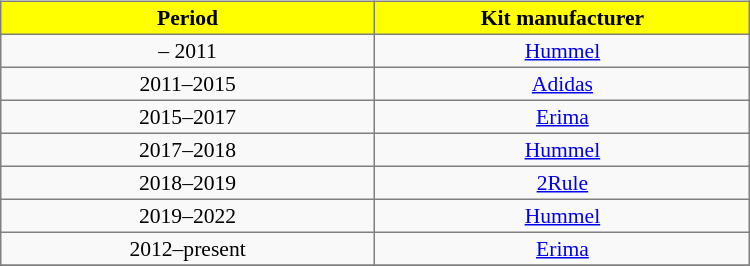<table width=50% align="left">
<tr>
<td valign=top width=60%><br><table align=center border=1 width=80% cellpadding="2" cellspacing="0" border=" 1px #aaa solid" style="background: #f9f9f9; border-collapse: collapse; font-size: 90%; text-align: center">
<tr align=center bgcolor=yellow style=“color:black;">
<th width=50%><span>Period</span></th>
<th width=50%><span>Kit manufacturer</span></th>
</tr>
<tr>
<td align=center> – 2011</td>
<td> <a href='#'>Hummel</a></td>
</tr>
<tr>
<td align=center>2011–2015</td>
<td> <a href='#'>Adidas</a></td>
</tr>
<tr>
<td align=center>2015–2017</td>
<td> <a href='#'>Erima</a></td>
</tr>
<tr>
<td align=center>2017–2018</td>
<td> <a href='#'>Hummel</a></td>
</tr>
<tr>
<td align=center>2018–2019</td>
<td> <a href='#'>2Rule</a></td>
</tr>
<tr>
<td align=center>2019–2022</td>
<td> <a href='#'>Hummel</a></td>
</tr>
<tr>
<td align=center>2012–present</td>
<td> <a href='#'>Erima</a></td>
</tr>
<tr>
</tr>
</table>
</td>
</tr>
</table>
